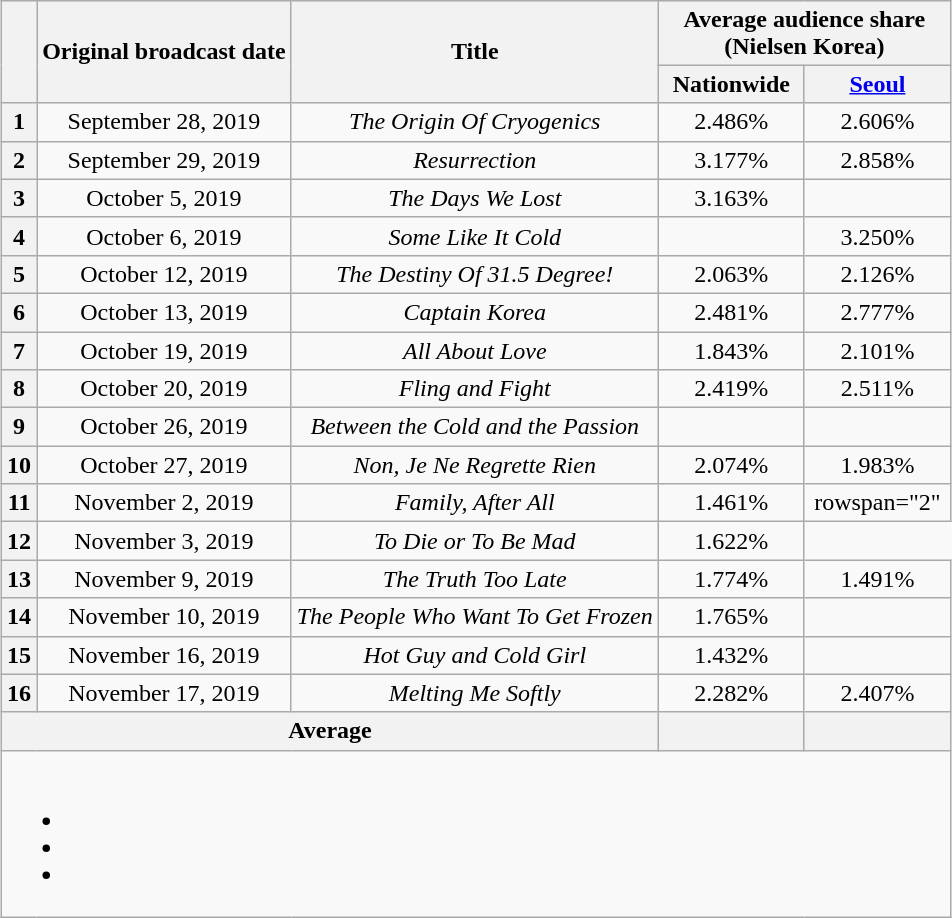<table class="wikitable" style="text-align:center;max-width:750px; margin-left: auto; margin-right: auto; border: none;">
<tr>
</tr>
<tr>
<th rowspan="2"></th>
<th rowspan="2">Original broadcast date</th>
<th rowspan="2">Title</th>
<th colspan="2">Average audience share<br>(Nielsen Korea)</th>
</tr>
<tr>
<th width="90">Nationwide</th>
<th width="90"><a href='#'>Seoul</a></th>
</tr>
<tr>
<th>1</th>
<td>September 28, 2019</td>
<td><em>The Origin Of Cryogenics</em></td>
<td>2.486%</td>
<td>2.606%</td>
</tr>
<tr>
<th>2</th>
<td>September 29, 2019</td>
<td><em>Resurrection</em></td>
<td>3.177%</td>
<td>2.858%</td>
</tr>
<tr>
<th>3</th>
<td>October 5, 2019</td>
<td><em>The Days We Lost</em></td>
<td>3.163%</td>
<td><strong></strong></td>
</tr>
<tr>
<th>4</th>
<td>October 6, 2019</td>
<td><em>Some Like It Cold</em></td>
<td><strong></strong></td>
<td>3.250%</td>
</tr>
<tr>
<th>5</th>
<td>October 12, 2019</td>
<td><em>The Destiny Of 31.5 Degree!</em></td>
<td>2.063%</td>
<td>2.126%</td>
</tr>
<tr>
<th>6</th>
<td>October 13, 2019</td>
<td><em>Captain Korea</em></td>
<td>2.481%</td>
<td>2.777%</td>
</tr>
<tr>
<th>7</th>
<td>October 19, 2019</td>
<td><em>All About Love</em></td>
<td>1.843%</td>
<td>2.101%</td>
</tr>
<tr>
<th>8</th>
<td>October 20, 2019</td>
<td><em>Fling and Fight</em></td>
<td>2.419%</td>
<td>2.511%</td>
</tr>
<tr>
<th>9</th>
<td>October 26, 2019</td>
<td><em>Between the Cold and the Passion</em></td>
<td><strong></strong></td>
<td></td>
</tr>
<tr>
<th>10</th>
<td>October 27, 2019</td>
<td><em>Non, Je Ne Regrette Rien</em></td>
<td>2.074%</td>
<td>1.983%</td>
</tr>
<tr>
<th>11</th>
<td>November 2, 2019</td>
<td><em>Family, After All</em></td>
<td>1.461%</td>
<td>rowspan="2" </td>
</tr>
<tr>
<th>12</th>
<td>November 3, 2019</td>
<td><em>To Die or To Be Mad</em></td>
<td>1.622%</td>
</tr>
<tr>
<th>13</th>
<td>November 9, 2019</td>
<td><em>The Truth Too Late</em></td>
<td>1.774%</td>
<td>1.491%</td>
</tr>
<tr>
<th>14</th>
<td>November 10, 2019</td>
<td><em>The People Who Want To Get Frozen</em></td>
<td>1.765%</td>
<td><strong></strong></td>
</tr>
<tr>
<th>15</th>
<td>November 16, 2019</td>
<td><em>Hot Guy and Cold Girl</em></td>
<td>1.432%</td>
<td></td>
</tr>
<tr>
<th>16</th>
<td>November 17, 2019</td>
<td><em>Melting Me Softly</em></td>
<td>2.282%</td>
<td>2.407%</td>
</tr>
<tr>
<th colspan="3">Average</th>
<th></th>
<th></th>
</tr>
<tr>
<td colspan="6"><br><ul><li></li><li></li><li></li></ul></td>
</tr>
</table>
